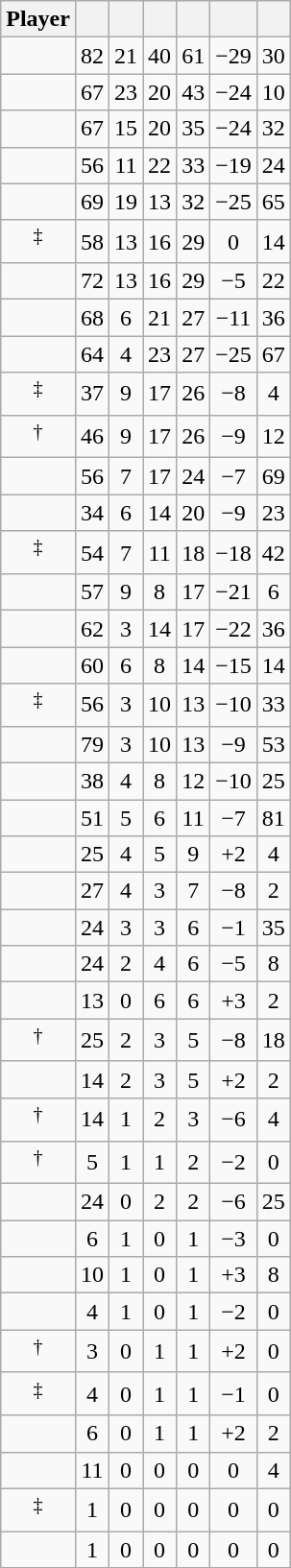<table class="wikitable sortable" style="text-align:center;">
<tr>
<th>Player</th>
<th></th>
<th></th>
<th></th>
<th></th>
<th data-sort-type="number"></th>
<th></th>
</tr>
<tr>
<td></td>
<td>82</td>
<td>21</td>
<td>40</td>
<td>61</td>
<td>−29</td>
<td>30</td>
</tr>
<tr>
<td></td>
<td>67</td>
<td>23</td>
<td>20</td>
<td>43</td>
<td>−24</td>
<td>10</td>
</tr>
<tr>
<td></td>
<td>67</td>
<td>15</td>
<td>20</td>
<td>35</td>
<td>−24</td>
<td>32</td>
</tr>
<tr>
<td></td>
<td>56</td>
<td>11</td>
<td>22</td>
<td>33</td>
<td>−19</td>
<td>24</td>
</tr>
<tr>
<td></td>
<td>69</td>
<td>19</td>
<td>13</td>
<td>32</td>
<td>−25</td>
<td>65</td>
</tr>
<tr>
<td><sup>‡</sup></td>
<td>58</td>
<td>13</td>
<td>16</td>
<td>29</td>
<td>0</td>
<td>14</td>
</tr>
<tr>
<td></td>
<td>72</td>
<td>13</td>
<td>16</td>
<td>29</td>
<td>−5</td>
<td>22</td>
</tr>
<tr>
<td></td>
<td>68</td>
<td>6</td>
<td>21</td>
<td>27</td>
<td>−11</td>
<td>36</td>
</tr>
<tr>
<td></td>
<td>64</td>
<td>4</td>
<td>23</td>
<td>27</td>
<td>−25</td>
<td>67</td>
</tr>
<tr>
<td><sup>‡</sup></td>
<td>37</td>
<td>9</td>
<td>17</td>
<td>26</td>
<td>−8</td>
<td>4</td>
</tr>
<tr>
<td><sup>†</sup></td>
<td>46</td>
<td>9</td>
<td>17</td>
<td>26</td>
<td>−9</td>
<td>12</td>
</tr>
<tr>
<td></td>
<td>56</td>
<td>7</td>
<td>17</td>
<td>24</td>
<td>−7</td>
<td>69</td>
</tr>
<tr>
<td></td>
<td>34</td>
<td>6</td>
<td>14</td>
<td>20</td>
<td>−9</td>
<td>23</td>
</tr>
<tr>
<td><sup>‡</sup></td>
<td>54</td>
<td>7</td>
<td>11</td>
<td>18</td>
<td>−18</td>
<td>42</td>
</tr>
<tr>
<td></td>
<td>57</td>
<td>9</td>
<td>8</td>
<td>17</td>
<td>−21</td>
<td>6</td>
</tr>
<tr>
<td></td>
<td>62</td>
<td>3</td>
<td>14</td>
<td>17</td>
<td>−22</td>
<td>36</td>
</tr>
<tr>
<td></td>
<td>60</td>
<td>6</td>
<td>8</td>
<td>14</td>
<td>−15</td>
<td>14</td>
</tr>
<tr>
<td><sup>‡</sup></td>
<td>56</td>
<td>3</td>
<td>10</td>
<td>13</td>
<td>−10</td>
<td>33</td>
</tr>
<tr>
<td></td>
<td>79</td>
<td>3</td>
<td>10</td>
<td>13</td>
<td>−9</td>
<td>53</td>
</tr>
<tr>
<td></td>
<td>38</td>
<td>4</td>
<td>8</td>
<td>12</td>
<td>−10</td>
<td>25</td>
</tr>
<tr>
<td></td>
<td>51</td>
<td>5</td>
<td>6</td>
<td>11</td>
<td>−7</td>
<td>81</td>
</tr>
<tr>
<td></td>
<td>25</td>
<td>4</td>
<td>5</td>
<td>9</td>
<td>+2</td>
<td>4</td>
</tr>
<tr>
<td></td>
<td>27</td>
<td>4</td>
<td>3</td>
<td>7</td>
<td>−8</td>
<td>2</td>
</tr>
<tr>
<td></td>
<td>24</td>
<td>3</td>
<td>3</td>
<td>6</td>
<td>−1</td>
<td>35</td>
</tr>
<tr>
<td></td>
<td>24</td>
<td>2</td>
<td>4</td>
<td>6</td>
<td>−5</td>
<td>8</td>
</tr>
<tr>
<td></td>
<td>13</td>
<td>0</td>
<td>6</td>
<td>6</td>
<td>+3</td>
<td>2</td>
</tr>
<tr>
<td><sup>†</sup></td>
<td>25</td>
<td>2</td>
<td>3</td>
<td>5</td>
<td>−8</td>
<td>18</td>
</tr>
<tr>
<td></td>
<td>14</td>
<td>2</td>
<td>3</td>
<td>5</td>
<td>+2</td>
<td>2</td>
</tr>
<tr>
<td><sup>†</sup></td>
<td>14</td>
<td>1</td>
<td>2</td>
<td>3</td>
<td>−6</td>
<td>4</td>
</tr>
<tr>
<td><sup>†</sup></td>
<td>5</td>
<td>1</td>
<td>1</td>
<td>2</td>
<td>−2</td>
<td>0</td>
</tr>
<tr>
<td></td>
<td>24</td>
<td>0</td>
<td>2</td>
<td>2</td>
<td>−6</td>
<td>25</td>
</tr>
<tr>
<td></td>
<td>6</td>
<td>1</td>
<td>0</td>
<td>1</td>
<td>−3</td>
<td>0</td>
</tr>
<tr>
<td></td>
<td>10</td>
<td>1</td>
<td>0</td>
<td>1</td>
<td>+3</td>
<td>8</td>
</tr>
<tr>
<td></td>
<td>4</td>
<td>1</td>
<td>0</td>
<td>1</td>
<td>−2</td>
<td>0</td>
</tr>
<tr>
<td><sup>†</sup></td>
<td>3</td>
<td>0</td>
<td>1</td>
<td>1</td>
<td>+2</td>
<td>0</td>
</tr>
<tr>
<td><sup>‡</sup></td>
<td>4</td>
<td>0</td>
<td>1</td>
<td>1</td>
<td>−1</td>
<td>0</td>
</tr>
<tr>
<td></td>
<td>6</td>
<td>0</td>
<td>1</td>
<td>1</td>
<td>+2</td>
<td>2</td>
</tr>
<tr>
<td></td>
<td>11</td>
<td>0</td>
<td>0</td>
<td>0</td>
<td>0</td>
<td>4</td>
</tr>
<tr>
<td><sup>‡</sup></td>
<td>1</td>
<td>0</td>
<td>0</td>
<td>0</td>
<td>0</td>
<td>0</td>
</tr>
<tr>
<td></td>
<td>1</td>
<td>0</td>
<td>0</td>
<td>0</td>
<td>0</td>
<td>0</td>
</tr>
<tr>
</tr>
</table>
